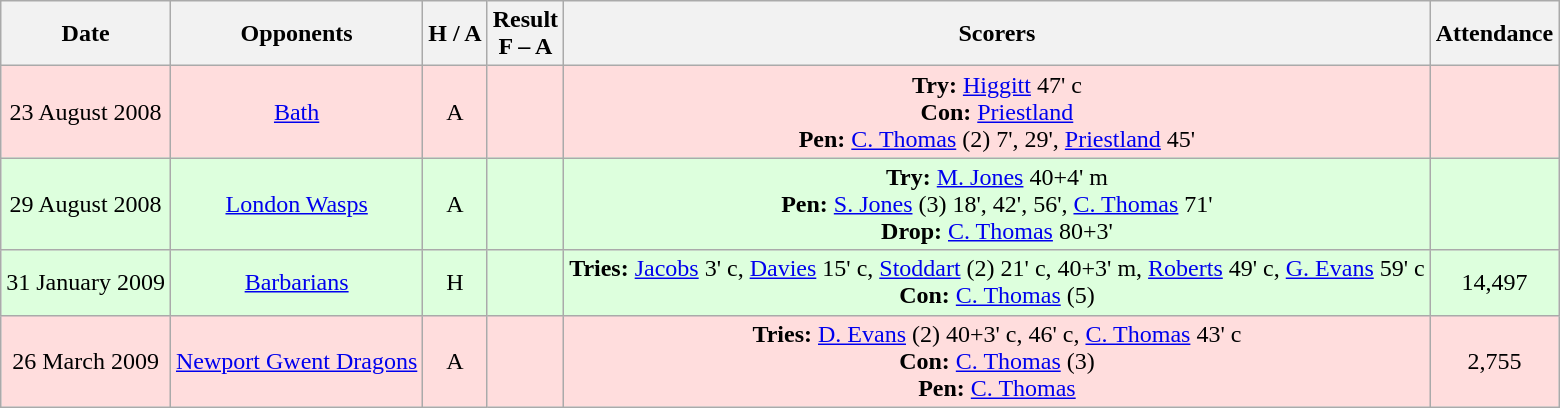<table class="wikitable" style="text-align:center">
<tr>
<th>Date</th>
<th>Opponents</th>
<th>H / A</th>
<th>Result<br>F – A</th>
<th>Scorers</th>
<th>Attendance</th>
</tr>
<tr bgcolor="#ffdddd">
<td>23 August 2008</td>
<td><a href='#'>Bath</a></td>
<td>A</td>
<td></td>
<td><strong>Try:</strong> <a href='#'>Higgitt</a> 47' c<br><strong>Con:</strong> <a href='#'>Priestland</a><br><strong>Pen:</strong> <a href='#'>C. Thomas</a> (2) 7', 29', <a href='#'>Priestland</a> 45'</td>
<td></td>
</tr>
<tr bgcolor="#ddffdd">
<td>29 August 2008</td>
<td><a href='#'>London Wasps</a></td>
<td>A</td>
<td></td>
<td><strong>Try:</strong> <a href='#'>M. Jones</a> 40+4' m<br><strong>Pen:</strong> <a href='#'>S. Jones</a> (3) 18', 42', 56', <a href='#'>C. Thomas</a> 71'<br><strong>Drop:</strong> <a href='#'>C. Thomas</a> 80+3'</td>
<td></td>
</tr>
<tr bgcolor="#ddffdd">
<td>31 January 2009</td>
<td><a href='#'>Barbarians</a></td>
<td>H</td>
<td></td>
<td><strong>Tries:</strong> <a href='#'>Jacobs</a> 3' c, <a href='#'>Davies</a> 15' c, <a href='#'>Stoddart</a> (2) 21' c, 40+3' m, <a href='#'>Roberts</a> 49' c, <a href='#'>G. Evans</a> 59' c<br><strong>Con:</strong> <a href='#'>C. Thomas</a> (5)</td>
<td>14,497</td>
</tr>
<tr bgcolor="#ffdddd">
<td>26 March 2009</td>
<td><a href='#'>Newport Gwent Dragons</a></td>
<td>A</td>
<td></td>
<td><strong>Tries:</strong> <a href='#'>D. Evans</a> (2) 40+3' c, 46' c, <a href='#'>C. Thomas</a> 43' c<br><strong>Con:</strong> <a href='#'>C. Thomas</a> (3)<br><strong>Pen:</strong> <a href='#'>C. Thomas</a></td>
<td>2,755</td>
</tr>
</table>
